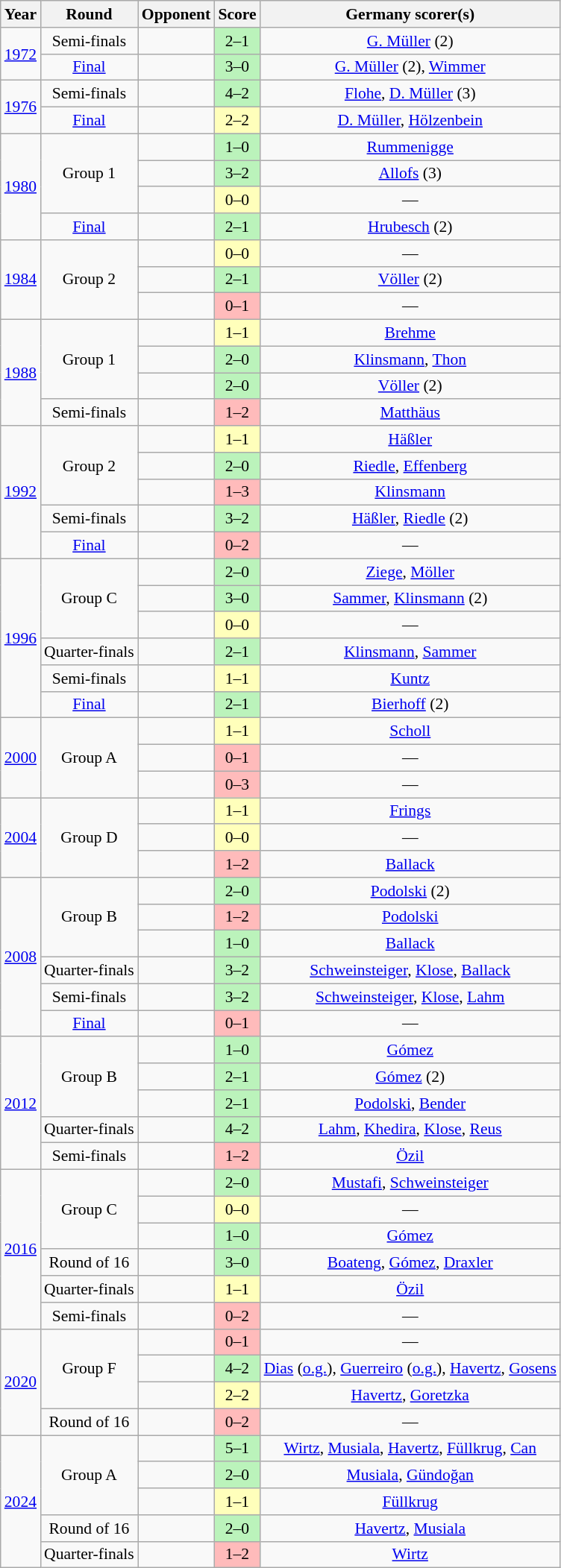<table class="wikitable sortable collapsible collapsed" style="text-align: center; font-size: 90%;">
<tr>
<th>Year</th>
<th>Round</th>
<th>Opponent</th>
<th>Score</th>
<th>Germany scorer(s)</th>
</tr>
<tr>
<td rowspan="2"><a href='#'>1972</a></td>
<td>Semi-finals</td>
<td></td>
<td style="background: #BBF3BB;">2–1</td>
<td><a href='#'>G. Müller</a> (2)</td>
</tr>
<tr>
<td><a href='#'>Final</a></td>
<td></td>
<td style="background: #BBF3BB;">3–0</td>
<td><a href='#'>G. Müller</a> (2), <a href='#'>Wimmer</a></td>
</tr>
<tr>
<td rowspan="2"><a href='#'>1976</a></td>
<td>Semi-finals</td>
<td></td>
<td style="background: #BBF3BB;">4–2 </td>
<td><a href='#'>Flohe</a>, <a href='#'>D. Müller</a> (3)</td>
</tr>
<tr>
<td><a href='#'>Final</a></td>
<td></td>
<td align="center" style="background: #FFFFBB;">2–2  </td>
<td><a href='#'>D. Müller</a>, <a href='#'>Hölzenbein</a></td>
</tr>
<tr>
<td rowspan="4"><a href='#'>1980</a></td>
<td rowspan="3">Group 1</td>
<td></td>
<td style="background: #BBF3BB;">1–0</td>
<td><a href='#'>Rummenigge</a></td>
</tr>
<tr>
<td></td>
<td style="background: #BBF3BB;">3–2</td>
<td><a href='#'>Allofs</a> (3)</td>
</tr>
<tr>
<td></td>
<td align="center" style="background: #FFFFBB;">0–0</td>
<td>—</td>
</tr>
<tr>
<td><a href='#'>Final</a></td>
<td></td>
<td style="background: #BBF3BB;">2–1</td>
<td><a href='#'>Hrubesch</a> (2)</td>
</tr>
<tr>
<td rowspan="3"><a href='#'>1984</a></td>
<td rowspan="3">Group 2</td>
<td></td>
<td align="center" style="background: #FFFFBB;">0–0</td>
<td>—</td>
</tr>
<tr>
<td></td>
<td style="background: #BBF3BB;">2–1</td>
<td><a href='#'>Völler</a> (2)</td>
</tr>
<tr>
<td></td>
<td style="background: #FFBBBB;">0–1</td>
<td>—</td>
</tr>
<tr>
<td rowspan="4"><a href='#'>1988</a></td>
<td rowspan="3">Group 1</td>
<td></td>
<td align="center" style="background: #FFFFBB;">1–1</td>
<td><a href='#'>Brehme</a></td>
</tr>
<tr>
<td></td>
<td style="background: #BBF3BB;">2–0</td>
<td><a href='#'>Klinsmann</a>, <a href='#'>Thon</a></td>
</tr>
<tr>
<td></td>
<td style="background: #BBF3BB;">2–0</td>
<td><a href='#'>Völler</a> (2)</td>
</tr>
<tr>
<td>Semi-finals</td>
<td></td>
<td style="background: #FFBBBB;">1–2</td>
<td><a href='#'>Matthäus</a></td>
</tr>
<tr>
<td rowspan="5"><a href='#'>1992</a></td>
<td rowspan="3">Group 2</td>
<td></td>
<td align="center" style="background: #FFFFBB;">1–1</td>
<td><a href='#'>Häßler</a></td>
</tr>
<tr>
<td></td>
<td style="background: #BBF3BB;">2–0</td>
<td><a href='#'>Riedle</a>, <a href='#'>Effenberg</a></td>
</tr>
<tr>
<td></td>
<td style="background: #FFBBBB;">1–3</td>
<td><a href='#'>Klinsmann</a></td>
</tr>
<tr>
<td>Semi-finals</td>
<td></td>
<td style="background: #BBF3BB;">3–2</td>
<td><a href='#'>Häßler</a>, <a href='#'>Riedle</a> (2)</td>
</tr>
<tr>
<td><a href='#'>Final</a></td>
<td></td>
<td style="background: #FFBBBB;">0–2</td>
<td>—</td>
</tr>
<tr>
<td rowspan="6"><a href='#'>1996</a></td>
<td rowspan="3">Group C</td>
<td></td>
<td style="background: #BBF3BB;">2–0</td>
<td><a href='#'>Ziege</a>, <a href='#'>Möller</a></td>
</tr>
<tr>
<td></td>
<td style="background: #BBF3BB;">3–0</td>
<td><a href='#'>Sammer</a>, <a href='#'>Klinsmann</a> (2)</td>
</tr>
<tr>
<td></td>
<td align="center" style="background: #FFFFBB;">0–0</td>
<td>—</td>
</tr>
<tr>
<td>Quarter-finals</td>
<td></td>
<td style="background: #BBF3BB;">2–1</td>
<td><a href='#'>Klinsmann</a>, <a href='#'>Sammer</a></td>
</tr>
<tr>
<td>Semi-finals</td>
<td></td>
<td align="center" style="background: #FFFFBB;">1–1  </td>
<td><a href='#'>Kuntz</a></td>
</tr>
<tr>
<td><a href='#'>Final</a></td>
<td></td>
<td style="background: #BBF3BB;">2–1 </td>
<td><a href='#'>Bierhoff</a> (2)</td>
</tr>
<tr>
<td rowspan="3"><a href='#'>2000</a></td>
<td rowspan="3">Group A</td>
<td></td>
<td align="center" style="background: #FFFFBB;">1–1</td>
<td><a href='#'>Scholl</a></td>
</tr>
<tr>
<td></td>
<td style="background: #FFBBBB;">0–1</td>
<td>—</td>
</tr>
<tr>
<td></td>
<td style="background: #FFBBBB;">0–3</td>
<td>—</td>
</tr>
<tr>
<td rowspan="3"><a href='#'>2004</a></td>
<td rowspan="3">Group D</td>
<td></td>
<td align="center" style="background: #FFFFBB;">1–1</td>
<td><a href='#'>Frings</a></td>
</tr>
<tr>
<td></td>
<td align="center" style="background: #FFFFBB;">0–0</td>
<td>—</td>
</tr>
<tr>
<td></td>
<td style="background: #FFBBBB;">1–2</td>
<td><a href='#'>Ballack</a></td>
</tr>
<tr>
<td rowspan="6"><a href='#'>2008</a></td>
<td rowspan="3">Group B</td>
<td></td>
<td style="background: #BBF3BB;">2–0</td>
<td><a href='#'>Podolski</a> (2)</td>
</tr>
<tr>
<td></td>
<td style="background: #FFBBBB;">1–2</td>
<td><a href='#'>Podolski</a></td>
</tr>
<tr>
<td></td>
<td style="background: #BBF3BB;">1–0</td>
<td><a href='#'>Ballack</a></td>
</tr>
<tr>
<td>Quarter-finals</td>
<td></td>
<td style="background: #BBF3BB;">3–2</td>
<td><a href='#'>Schweinsteiger</a>, <a href='#'>Klose</a>, <a href='#'>Ballack</a></td>
</tr>
<tr>
<td>Semi-finals</td>
<td></td>
<td style="background: #BBF3BB;">3–2</td>
<td><a href='#'>Schweinsteiger</a>, <a href='#'>Klose</a>, <a href='#'>Lahm</a></td>
</tr>
<tr>
<td><a href='#'>Final</a></td>
<td></td>
<td style="background: #FFBBBB;">0–1</td>
<td>—</td>
</tr>
<tr>
<td rowspan="5"><a href='#'>2012</a></td>
<td rowspan="3">Group B</td>
<td></td>
<td style="background: #BBF3BB;">1–0</td>
<td><a href='#'>Gómez</a></td>
</tr>
<tr>
<td></td>
<td style="background: #BBF3BB;">2–1</td>
<td><a href='#'>Gómez</a> (2)</td>
</tr>
<tr>
<td></td>
<td style="background: #BBF3BB;">2–1</td>
<td><a href='#'>Podolski</a>, <a href='#'>Bender</a></td>
</tr>
<tr>
<td>Quarter-finals</td>
<td></td>
<td style="background: #BBF3BB;">4–2</td>
<td><a href='#'>Lahm</a>, <a href='#'>Khedira</a>, <a href='#'>Klose</a>, <a href='#'>Reus</a></td>
</tr>
<tr>
<td>Semi-finals</td>
<td></td>
<td style="background: #FFBBBB;">1–2</td>
<td><a href='#'>Özil</a></td>
</tr>
<tr>
<td rowspan="6"><a href='#'>2016</a></td>
<td rowspan="3">Group C</td>
<td></td>
<td style="background: #BBF3BB;">2–0</td>
<td><a href='#'>Mustafi</a>, <a href='#'>Schweinsteiger</a></td>
</tr>
<tr>
<td></td>
<td align="center" style="background: #FFFFBB;">0–0</td>
<td>—</td>
</tr>
<tr>
<td></td>
<td style="background: #BBF3BB;">1–0</td>
<td><a href='#'>Gómez</a></td>
</tr>
<tr>
<td>Round of 16</td>
<td></td>
<td style="background: #BBF3BB;">3–0</td>
<td><a href='#'>Boateng</a>, <a href='#'>Gómez</a>, <a href='#'>Draxler</a></td>
</tr>
<tr>
<td>Quarter-finals</td>
<td></td>
<td align="center" style="background: #FFFFBB;">1–1  </td>
<td><a href='#'>Özil</a></td>
</tr>
<tr>
<td>Semi-finals</td>
<td></td>
<td style="background: #FFBBBB;">0–2</td>
<td>—</td>
</tr>
<tr>
<td rowspan="4"><a href='#'>2020</a></td>
<td rowspan="3">Group F</td>
<td></td>
<td style="background: #FFBBBB;">0–1</td>
<td>—</td>
</tr>
<tr>
<td></td>
<td style="background: #BBF3BB;">4–2</td>
<td><a href='#'>Dias</a> (<a href='#'>o.g.</a>), <a href='#'>Guerreiro</a> (<a href='#'>o.g.</a>), <a href='#'>Havertz</a>, <a href='#'>Gosens</a></td>
</tr>
<tr>
<td></td>
<td align="center" style="background: #FFFFBB;">2–2</td>
<td><a href='#'>Havertz</a>, <a href='#'>Goretzka</a></td>
</tr>
<tr>
<td>Round of 16</td>
<td></td>
<td align="center" style="background: #FFBBBB;">0–2</td>
<td>—</td>
</tr>
<tr>
<td rowspan="5"><a href='#'>2024</a></td>
<td rowspan="3">Group A</td>
<td></td>
<td style="background: #BBF3BB;">5–1</td>
<td><a href='#'>Wirtz</a>, <a href='#'>Musiala</a>, <a href='#'>Havertz</a>, <a href='#'>Füllkrug</a>, <a href='#'>Can</a></td>
</tr>
<tr>
<td></td>
<td style="background: #BBF3BB;">2–0</td>
<td><a href='#'>Musiala</a>, <a href='#'>Gündoğan</a></td>
</tr>
<tr>
<td></td>
<td style="background: #FFFFBB;">1–1</td>
<td><a href='#'>Füllkrug</a></td>
</tr>
<tr>
<td>Round of 16</td>
<td></td>
<td style="background: #BBF3BB;">2–0</td>
<td><a href='#'>Havertz</a>, <a href='#'>Musiala</a></td>
</tr>
<tr>
<td>Quarter-finals</td>
<td></td>
<td align="center" style="background: #FFBBBB;">1–2 </td>
<td><a href='#'>Wirtz</a></td>
</tr>
</table>
